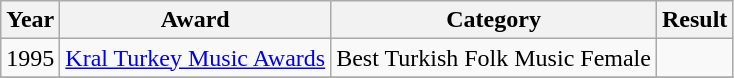<table class="wikitable" style="font-size: 100%">
<tr>
<th>Year</th>
<th>Award</th>
<th>Category</th>
<th>Result</th>
</tr>
<tr>
<td>1995</td>
<td><a href='#'>Kral Turkey Music Awards</a></td>
<td>Best Turkish Folk Music Female</td>
<td></td>
</tr>
<tr>
</tr>
</table>
